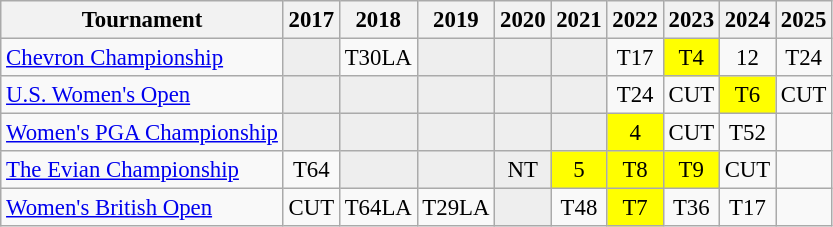<table class="wikitable" style="font-size:95%;text-align:center;">
<tr>
<th>Tournament</th>
<th>2017</th>
<th>2018</th>
<th>2019</th>
<th>2020</th>
<th>2021</th>
<th>2022</th>
<th>2023</th>
<th>2024</th>
<th>2025</th>
</tr>
<tr>
<td align=left><a href='#'>Chevron Championship</a></td>
<td style="background:#eeeeee;"></td>
<td>T30<span>LA</span></td>
<td style="background:#eeeeee;"></td>
<td style="background:#eeeeee;"></td>
<td style="background:#eeeeee;"></td>
<td>T17</td>
<td style="background:yellow;">T4</td>
<td>12</td>
<td>T24</td>
</tr>
<tr>
<td align=left><a href='#'>U.S. Women's Open</a></td>
<td style="background:#eeeeee;"></td>
<td style="background:#eeeeee;"></td>
<td style="background:#eeeeee;"></td>
<td style="background:#eeeeee;"></td>
<td style="background:#eeeeee;"></td>
<td>T24</td>
<td>CUT</td>
<td style="background:yellow;">T6</td>
<td>CUT</td>
</tr>
<tr>
<td align=left><a href='#'>Women's PGA Championship</a></td>
<td style="background:#eeeeee;"></td>
<td style="background:#eeeeee;"></td>
<td style="background:#eeeeee;"></td>
<td style="background:#eeeeee;"></td>
<td style="background:#eeeeee;"></td>
<td style="background:yellow;">4</td>
<td>CUT</td>
<td>T52</td>
<td></td>
</tr>
<tr>
<td align=left><a href='#'>The Evian Championship</a></td>
<td>T64</td>
<td style="background:#eeeeee;"></td>
<td style="background:#eeeeee;"></td>
<td style="background:#eeeeee;">NT</td>
<td style="background:yellow;">5</td>
<td style="background:yellow;">T8</td>
<td style="background:yellow;">T9</td>
<td>CUT</td>
<td></td>
</tr>
<tr>
<td align=left><a href='#'>Women's British Open</a></td>
<td>CUT</td>
<td>T64<span>LA</span></td>
<td>T29<span>LA</span></td>
<td style="background:#eeeeee;"></td>
<td>T48</td>
<td style="background:yellow;">T7</td>
<td>T36</td>
<td>T17</td>
<td></td>
</tr>
</table>
